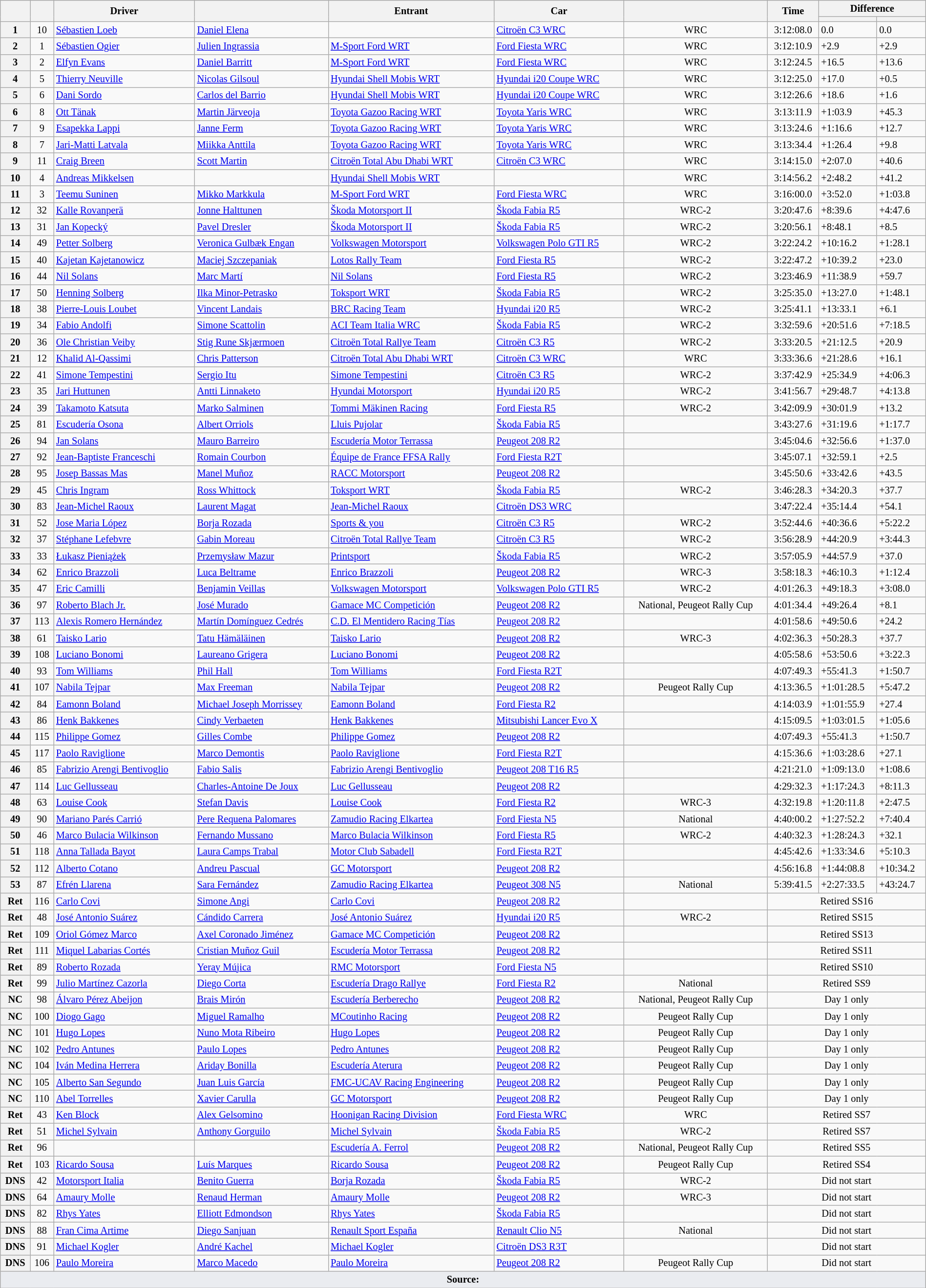<table class="wikitable" width=100% style="font-size: 85%;">
<tr>
<th rowspan="2"></th>
<th rowspan="2"></th>
<th rowspan="2">Driver</th>
<th rowspan="2"></th>
<th rowspan="2">Entrant</th>
<th rowspan="2">Car</th>
<th rowspan="2"></th>
<th rowspan="2">Time</th>
<th colspan="2">Difference</th>
</tr>
<tr>
<th></th>
<th></th>
</tr>
<tr>
<th>1</th>
<td align="center">10</td>
<td> <a href='#'>Sébastien Loeb</a></td>
<td> <a href='#'>Daniel Elena</a></td>
<td></td>
<td><a href='#'>Citroën C3 WRC</a></td>
<td align="center">WRC</td>
<td align="center">3:12:08.0</td>
<td>0.0</td>
<td>0.0</td>
</tr>
<tr>
<th>2</th>
<td align="center">1</td>
<td> <a href='#'>Sébastien Ogier</a></td>
<td> <a href='#'>Julien Ingrassia</a></td>
<td> <a href='#'>M-Sport Ford WRT</a></td>
<td><a href='#'>Ford Fiesta WRC</a></td>
<td align="center">WRC</td>
<td align="center">3:12:10.9</td>
<td>+2.9</td>
<td>+2.9</td>
</tr>
<tr>
<th>3</th>
<td align="center">2</td>
<td> <a href='#'>Elfyn Evans</a></td>
<td> <a href='#'>Daniel Barritt</a></td>
<td> <a href='#'>M-Sport Ford WRT</a></td>
<td><a href='#'>Ford Fiesta WRC</a></td>
<td align="center">WRC</td>
<td align="center">3:12:24.5</td>
<td>+16.5</td>
<td>+13.6</td>
</tr>
<tr>
<th>4</th>
<td align="center">5</td>
<td> <a href='#'>Thierry Neuville</a></td>
<td> <a href='#'>Nicolas Gilsoul</a></td>
<td> <a href='#'>Hyundai Shell Mobis WRT</a></td>
<td><a href='#'>Hyundai i20 Coupe WRC</a></td>
<td align="center">WRC</td>
<td align="center">3:12:25.0</td>
<td>+17.0</td>
<td>+0.5</td>
</tr>
<tr>
<th>5</th>
<td align="center">6</td>
<td> <a href='#'>Dani Sordo</a></td>
<td> <a href='#'>Carlos del Barrio</a></td>
<td> <a href='#'>Hyundai Shell Mobis WRT</a></td>
<td><a href='#'>Hyundai i20 Coupe WRC</a></td>
<td align="center">WRC</td>
<td align="center">3:12:26.6</td>
<td>+18.6</td>
<td>+1.6</td>
</tr>
<tr>
<th>6</th>
<td align="center">8</td>
<td> <a href='#'>Ott Tänak</a></td>
<td> <a href='#'>Martin Järveoja</a></td>
<td> <a href='#'>Toyota Gazoo Racing WRT</a></td>
<td><a href='#'>Toyota Yaris WRC</a></td>
<td align="center">WRC</td>
<td align="center">3:13:11.9</td>
<td>+1:03.9</td>
<td>+45.3</td>
</tr>
<tr>
<th>7</th>
<td align="center">9</td>
<td> <a href='#'>Esapekka Lappi</a></td>
<td> <a href='#'>Janne Ferm</a></td>
<td> <a href='#'>Toyota Gazoo Racing WRT</a></td>
<td><a href='#'>Toyota Yaris WRC</a></td>
<td align="center">WRC</td>
<td align="center">3:13:24.6</td>
<td>+1:16.6</td>
<td>+12.7</td>
</tr>
<tr>
<th>8</th>
<td align="center">7</td>
<td> <a href='#'>Jari-Matti Latvala</a></td>
<td> <a href='#'>Miikka Anttila</a></td>
<td> <a href='#'>Toyota Gazoo Racing WRT</a></td>
<td><a href='#'>Toyota Yaris WRC</a></td>
<td align="center">WRC</td>
<td align="center">3:13:34.4</td>
<td>+1:26.4</td>
<td>+9.8</td>
</tr>
<tr>
<th>9</th>
<td align="center">11</td>
<td> <a href='#'>Craig Breen</a></td>
<td> <a href='#'>Scott Martin</a></td>
<td> <a href='#'>Citroën Total Abu Dhabi WRT</a></td>
<td><a href='#'>Citroën C3 WRC</a></td>
<td align="center">WRC</td>
<td align="center">3:14:15.0</td>
<td>+2:07.0</td>
<td>+40.6</td>
</tr>
<tr>
<th>10</th>
<td align="center">4</td>
<td> <a href='#'>Andreas Mikkelsen</a></td>
<td></td>
<td> <a href='#'>Hyundai Shell Mobis WRT</a></td>
<td></td>
<td align="center">WRC</td>
<td align="center">3:14:56.2</td>
<td>+2:48.2</td>
<td>+41.2</td>
</tr>
<tr>
<th>11</th>
<td align="center">3</td>
<td> <a href='#'>Teemu Suninen</a></td>
<td> <a href='#'>Mikko Markkula</a></td>
<td> <a href='#'>M-Sport Ford WRT</a></td>
<td><a href='#'>Ford Fiesta WRC</a></td>
<td align="center">WRC</td>
<td align="center">3:16:00.0</td>
<td>+3:52.0</td>
<td>+1:03.8</td>
</tr>
<tr>
<th>12</th>
<td align="center">32</td>
<td> <a href='#'>Kalle Rovanperä</a></td>
<td> <a href='#'>Jonne Halttunen</a></td>
<td> <a href='#'>Škoda Motorsport II</a></td>
<td><a href='#'>Škoda Fabia R5</a></td>
<td align="center">WRC-2</td>
<td align="center">3:20:47.6</td>
<td>+8:39.6</td>
<td>+4:47.6</td>
</tr>
<tr>
<th>13</th>
<td align="center">31</td>
<td> <a href='#'>Jan Kopecký</a></td>
<td> <a href='#'>Pavel Dresler</a></td>
<td> <a href='#'>Škoda Motorsport II</a></td>
<td><a href='#'>Škoda Fabia R5</a></td>
<td align="center">WRC-2</td>
<td align="center">3:20:56.1</td>
<td>+8:48.1</td>
<td>+8.5</td>
</tr>
<tr>
<th>14</th>
<td align="center">49</td>
<td> <a href='#'>Petter Solberg</a></td>
<td> <a href='#'>Veronica Gulbæk Engan</a></td>
<td> <a href='#'>Volkswagen Motorsport</a></td>
<td><a href='#'>Volkswagen Polo GTI R5</a></td>
<td align="center">WRC-2</td>
<td align="center">3:22:24.2</td>
<td>+10:16.2</td>
<td>+1:28.1</td>
</tr>
<tr>
<th>15</th>
<td align="center">40</td>
<td> <a href='#'>Kajetan Kajetanowicz</a></td>
<td> <a href='#'>Maciej Szczepaniak</a></td>
<td> <a href='#'>Lotos Rally Team</a></td>
<td><a href='#'>Ford Fiesta R5</a></td>
<td align="center">WRC-2</td>
<td align="center">3:22:47.2</td>
<td>+10:39.2</td>
<td>+23.0</td>
</tr>
<tr>
<th>16</th>
<td align="center">44</td>
<td> <a href='#'>Nil Solans</a></td>
<td> <a href='#'>Marc Martí</a></td>
<td> <a href='#'>Nil Solans</a></td>
<td><a href='#'>Ford Fiesta R5</a></td>
<td align="center">WRC-2</td>
<td align="center">3:23:46.9</td>
<td>+11:38.9</td>
<td>+59.7</td>
</tr>
<tr>
<th>17</th>
<td align="center">50</td>
<td> <a href='#'>Henning Solberg</a></td>
<td> <a href='#'>Ilka Minor-Petrasko</a></td>
<td> <a href='#'>Toksport WRT</a></td>
<td><a href='#'>Škoda Fabia R5</a></td>
<td align="center">WRC-2</td>
<td align="center">3:25:35.0</td>
<td>+13:27.0</td>
<td>+1:48.1</td>
</tr>
<tr>
<th>18</th>
<td align="center">38</td>
<td> <a href='#'>Pierre-Louis Loubet</a></td>
<td> <a href='#'>Vincent Landais</a></td>
<td> <a href='#'>BRC Racing Team</a></td>
<td><a href='#'>Hyundai i20 R5</a></td>
<td align="center">WRC-2</td>
<td align="center">3:25:41.1</td>
<td>+13:33.1</td>
<td>+6.1</td>
</tr>
<tr>
<th>19</th>
<td align="center">34</td>
<td> <a href='#'>Fabio Andolfi</a></td>
<td> <a href='#'>Simone Scattolin</a></td>
<td> <a href='#'>ACI Team Italia WRC</a></td>
<td><a href='#'>Škoda Fabia R5</a></td>
<td align="center">WRC-2</td>
<td align="center">3:32:59.6</td>
<td>+20:51.6</td>
<td>+7:18.5</td>
</tr>
<tr>
<th>20</th>
<td align="center">36</td>
<td> <a href='#'>Ole Christian Veiby</a></td>
<td> <a href='#'>Stig Rune Skjærmoen</a></td>
<td> <a href='#'>Citroën Total Rallye Team</a></td>
<td><a href='#'>Citroën C3 R5</a></td>
<td align="center">WRC-2</td>
<td align="center">3:33:20.5</td>
<td>+21:12.5</td>
<td>+20.9</td>
</tr>
<tr>
<th>21</th>
<td align="center">12</td>
<td> <a href='#'>Khalid Al-Qassimi</a></td>
<td> <a href='#'>Chris Patterson</a></td>
<td> <a href='#'>Citroën Total Abu Dhabi WRT</a></td>
<td><a href='#'>Citroën C3 WRC</a></td>
<td align="center">WRC</td>
<td align="center">3:33:36.6</td>
<td>+21:28.6</td>
<td>+16.1</td>
</tr>
<tr>
<th>22</th>
<td align="center">41</td>
<td> <a href='#'>Simone Tempestini</a></td>
<td> <a href='#'>Sergio Itu</a></td>
<td> <a href='#'>Simone Tempestini</a></td>
<td><a href='#'>Citroën C3 R5</a></td>
<td align="center">WRC-2</td>
<td align="center">3:37:42.9</td>
<td>+25:34.9</td>
<td>+4:06.3</td>
</tr>
<tr>
<th>23</th>
<td align="center">35</td>
<td> <a href='#'>Jari Huttunen</a></td>
<td> <a href='#'>Antti Linnaketo</a></td>
<td> <a href='#'>Hyundai Motorsport</a></td>
<td><a href='#'>Hyundai i20 R5</a></td>
<td align="center">WRC-2</td>
<td align="center">3:41:56.7</td>
<td>+29:48.7</td>
<td>+4:13.8</td>
</tr>
<tr>
<th>24</th>
<td align="center">39</td>
<td> <a href='#'>Takamoto Katsuta</a></td>
<td> <a href='#'>Marko Salminen</a></td>
<td> <a href='#'>Tommi Mäkinen Racing</a></td>
<td><a href='#'>Ford Fiesta R5</a></td>
<td align="center">WRC-2</td>
<td align="center">3:42:09.9</td>
<td>+30:01.9</td>
<td>+13.2</td>
</tr>
<tr>
<th>25</th>
<td align="center">81</td>
<td> <a href='#'>Escudería Osona</a></td>
<td> <a href='#'>Albert Orriols</a></td>
<td> <a href='#'>Lluis Pujolar</a></td>
<td><a href='#'>Škoda Fabia R5</a></td>
<td></td>
<td align="center">3:43:27.6</td>
<td>+31:19.6</td>
<td>+1:17.7</td>
</tr>
<tr>
<th>26</th>
<td align="center">94</td>
<td> <a href='#'>Jan Solans</a></td>
<td> <a href='#'>Mauro Barreiro</a></td>
<td> <a href='#'>Escudería Motor Terrassa</a></td>
<td><a href='#'>Peugeot 208 R2</a></td>
<td></td>
<td align="center">3:45:04.6</td>
<td>+32:56.6</td>
<td>+1:37.0</td>
</tr>
<tr>
<th>27</th>
<td align="center">92</td>
<td> <a href='#'>Jean-Baptiste Franceschi</a></td>
<td> <a href='#'>Romain Courbon</a></td>
<td> <a href='#'>Équipe de France FFSA Rally</a></td>
<td><a href='#'>Ford Fiesta R2T</a></td>
<td></td>
<td align="center">3:45:07.1</td>
<td>+32:59.1</td>
<td>+2.5</td>
</tr>
<tr>
<th>28</th>
<td align="center">95</td>
<td> <a href='#'>Josep Bassas Mas</a></td>
<td> <a href='#'>Manel Muñoz</a></td>
<td> <a href='#'>RACC Motorsport</a></td>
<td><a href='#'>Peugeot 208 R2</a></td>
<td align="center"></td>
<td align="center">3:45:50.6</td>
<td>+33:42.6</td>
<td>+43.5</td>
</tr>
<tr>
<th>29</th>
<td align="center">45</td>
<td> <a href='#'>Chris Ingram</a></td>
<td> <a href='#'>Ross Whittock</a></td>
<td> <a href='#'>Toksport WRT</a></td>
<td><a href='#'>Škoda Fabia R5</a></td>
<td align="center">WRC-2</td>
<td align="center">3:46:28.3</td>
<td>+34:20.3</td>
<td>+37.7</td>
</tr>
<tr>
<th>30</th>
<td align="center">83</td>
<td> <a href='#'>Jean-Michel Raoux</a></td>
<td> <a href='#'>Laurent Magat</a></td>
<td> <a href='#'>Jean-Michel Raoux</a></td>
<td><a href='#'>Citroën DS3 WRC</a></td>
<td></td>
<td align="center">3:47:22.4</td>
<td>+35:14.4</td>
<td>+54.1</td>
</tr>
<tr>
<th>31</th>
<td align="center">52</td>
<td> <a href='#'>Jose Maria López</a></td>
<td> <a href='#'>Borja Rozada</a></td>
<td> <a href='#'>Sports & you</a></td>
<td><a href='#'>Citroën C3 R5</a></td>
<td align="center">WRC-2</td>
<td align="center">3:52:44.6</td>
<td>+40:36.6</td>
<td>+5:22.2</td>
</tr>
<tr>
<th>32</th>
<td align="center">37</td>
<td> <a href='#'>Stéphane Lefebvre</a></td>
<td> <a href='#'>Gabin Moreau</a></td>
<td> <a href='#'>Citroën Total Rallye Team</a></td>
<td><a href='#'>Citroën C3 R5</a></td>
<td align="center">WRC-2</td>
<td align="center">3:56:28.9</td>
<td>+44:20.9</td>
<td>+3:44.3</td>
</tr>
<tr>
<th>33</th>
<td align="center">33</td>
<td> <a href='#'>Łukasz Pieniążek</a></td>
<td> <a href='#'>Przemysław Mazur</a></td>
<td> <a href='#'>Printsport</a></td>
<td><a href='#'>Škoda Fabia R5</a></td>
<td align="center">WRC-2</td>
<td align="center">3:57:05.9</td>
<td>+44:57.9</td>
<td>+37.0</td>
</tr>
<tr>
<th>34</th>
<td align="center">62</td>
<td> <a href='#'>Enrico Brazzoli</a></td>
<td> <a href='#'>Luca Beltrame</a></td>
<td> <a href='#'>Enrico Brazzoli</a></td>
<td><a href='#'>Peugeot 208 R2</a></td>
<td align="center">WRC-3</td>
<td align="center">3:58:18.3</td>
<td>+46:10.3</td>
<td>+1:12.4</td>
</tr>
<tr>
<th>35</th>
<td align="center">47</td>
<td> <a href='#'>Eric Camilli</a></td>
<td> <a href='#'>Benjamin Veillas</a></td>
<td> <a href='#'>Volkswagen Motorsport</a></td>
<td><a href='#'>Volkswagen Polo GTI R5</a></td>
<td align="center">WRC-2</td>
<td align="center">4:01:26.3</td>
<td>+49:18.3</td>
<td>+3:08.0</td>
</tr>
<tr>
<th>36</th>
<td align="center">97</td>
<td> <a href='#'>Roberto Blach Jr.</a></td>
<td> <a href='#'>José Murado</a></td>
<td> <a href='#'>Gamace MC Competición</a></td>
<td><a href='#'>Peugeot 208 R2</a></td>
<td align="center">National, Peugeot Rally Cup</td>
<td align="center">4:01:34.4</td>
<td>+49:26.4</td>
<td>+8.1</td>
</tr>
<tr>
<th>37</th>
<td align="center">113</td>
<td> <a href='#'>Alexis Romero Hernández</a></td>
<td> <a href='#'>Martín Domínguez Cedrés</a></td>
<td> <a href='#'>C.D. El Mentidero Racing Tías</a></td>
<td><a href='#'>Peugeot 208 R2</a></td>
<td></td>
<td align="center">4:01:58.6</td>
<td>+49:50.6</td>
<td>+24.2</td>
</tr>
<tr>
<th>38</th>
<td align="center">61</td>
<td> <a href='#'>Taisko Lario</a></td>
<td> <a href='#'>Tatu Hämäläinen</a></td>
<td> <a href='#'>Taisko Lario</a></td>
<td><a href='#'>Peugeot 208 R2</a></td>
<td align="center">WRC-3</td>
<td align="center">4:02:36.3</td>
<td>+50:28.3</td>
<td>+37.7</td>
</tr>
<tr>
<th>39</th>
<td align="center">108</td>
<td> <a href='#'>Luciano Bonomi</a></td>
<td> <a href='#'>Laureano Grigera</a></td>
<td> <a href='#'>Luciano Bonomi</a></td>
<td><a href='#'>Peugeot 208 R2</a></td>
<td></td>
<td align="center">4:05:58.6</td>
<td>+53:50.6</td>
<td>+3:22.3</td>
</tr>
<tr>
<th>40</th>
<td align="center">93</td>
<td> <a href='#'>Tom Williams</a></td>
<td> <a href='#'>Phil Hall</a></td>
<td> <a href='#'>Tom Williams</a></td>
<td><a href='#'>Ford Fiesta R2T</a></td>
<td></td>
<td align="center">4:07:49.3</td>
<td>+55:41.3</td>
<td>+1:50.7</td>
</tr>
<tr>
<th>41</th>
<td align="center">107</td>
<td> <a href='#'>Nabila Tejpar</a></td>
<td> <a href='#'>Max Freeman</a></td>
<td> <a href='#'>Nabila Tejpar</a></td>
<td><a href='#'>Peugeot 208 R2</a></td>
<td align="center">Peugeot Rally Cup</td>
<td align="center">4:13:36.5</td>
<td>+1:01:28.5</td>
<td>+5:47.2</td>
</tr>
<tr>
<th>42</th>
<td align="center">84</td>
<td> <a href='#'>Eamonn Boland</a></td>
<td> <a href='#'>Michael Joseph Morrissey</a></td>
<td> <a href='#'>Eamonn Boland</a></td>
<td><a href='#'>Ford Fiesta R2</a></td>
<td></td>
<td align="center">4:14:03.9</td>
<td>+1:01:55.9</td>
<td>+27.4</td>
</tr>
<tr>
<th>43</th>
<td align="center">86</td>
<td> <a href='#'>Henk Bakkenes</a></td>
<td> <a href='#'>Cindy Verbaeten</a></td>
<td> <a href='#'>Henk Bakkenes</a></td>
<td><a href='#'>Mitsubishi Lancer Evo X</a></td>
<td></td>
<td align="center">4:15:09.5</td>
<td>+1:03:01.5</td>
<td>+1:05.6</td>
</tr>
<tr>
<th>44</th>
<td align="center">115</td>
<td> <a href='#'>Philippe Gomez</a></td>
<td> <a href='#'>Gilles Combe</a></td>
<td> <a href='#'>Philippe Gomez</a></td>
<td><a href='#'>Peugeot 208 R2</a></td>
<td></td>
<td align="center">4:07:49.3</td>
<td>+55:41.3</td>
<td>+1:50.7</td>
</tr>
<tr>
<th>45</th>
<td align="center">117</td>
<td> <a href='#'>Paolo Raviglione</a></td>
<td> <a href='#'>Marco Demontis</a></td>
<td> <a href='#'>Paolo Raviglione</a></td>
<td><a href='#'>Ford Fiesta R2T</a></td>
<td></td>
<td align="center">4:15:36.6</td>
<td>+1:03:28.6</td>
<td>+27.1</td>
</tr>
<tr>
<th>46</th>
<td align="center">85</td>
<td> <a href='#'>Fabrizio Arengi Bentivoglio</a></td>
<td> <a href='#'>Fabio Salis</a></td>
<td> <a href='#'>Fabrizio Arengi Bentivoglio</a></td>
<td><a href='#'>Peugeot 208 T16 R5</a></td>
<td></td>
<td align="center">4:21:21.0</td>
<td>+1:09:13.0</td>
<td>+1:08.6</td>
</tr>
<tr>
<th>47</th>
<td align="center">114</td>
<td> <a href='#'>Luc Gellusseau</a></td>
<td> <a href='#'>Charles-Antoine De Joux</a></td>
<td> <a href='#'>Luc Gellusseau</a></td>
<td><a href='#'>Peugeot 208 R2</a></td>
<td></td>
<td align="center">4:29:32.3</td>
<td>+1:17:24.3</td>
<td>+8:11.3</td>
</tr>
<tr>
<th>48</th>
<td align="center">63</td>
<td> <a href='#'>Louise Cook</a></td>
<td> <a href='#'>Stefan Davis</a></td>
<td> <a href='#'>Louise Cook</a></td>
<td><a href='#'>Ford Fiesta R2</a></td>
<td align="center">WRC-3</td>
<td align="center">4:32:19.8</td>
<td>+1:20:11.8</td>
<td>+2:47.5</td>
</tr>
<tr>
<th>49</th>
<td align="center">90</td>
<td> <a href='#'>Mariano Parés Carrió</a></td>
<td> <a href='#'>Pere Requena Palomares</a></td>
<td> <a href='#'>Zamudio Racing Elkartea</a></td>
<td><a href='#'>Ford Fiesta N5</a></td>
<td align="center">National</td>
<td align="center">4:40:00.2</td>
<td>+1:27:52.2</td>
<td>+7:40.4</td>
</tr>
<tr>
<th>50</th>
<td align="center">46</td>
<td> <a href='#'>Marco Bulacia Wilkinson</a></td>
<td> <a href='#'>Fernando Mussano</a></td>
<td> <a href='#'>Marco Bulacia Wilkinson</a></td>
<td><a href='#'>Ford Fiesta R5</a></td>
<td align="center">WRC-2</td>
<td align="center">4:40:32.3</td>
<td>+1:28:24.3</td>
<td>+32.1</td>
</tr>
<tr>
<th>51</th>
<td align="center">118</td>
<td> <a href='#'>Anna Tallada Bayot</a></td>
<td> <a href='#'>Laura Camps Trabal</a></td>
<td> <a href='#'>Motor Club Sabadell</a></td>
<td><a href='#'>Ford Fiesta R2T</a></td>
<td></td>
<td align="center">4:45:42.6</td>
<td>+1:33:34.6</td>
<td>+5:10.3</td>
</tr>
<tr>
<th>52</th>
<td align="center">112</td>
<td> <a href='#'>Alberto Cotano</a></td>
<td> <a href='#'>Andreu Pascual</a></td>
<td> <a href='#'>GC Motorsport</a></td>
<td><a href='#'>Peugeot 208 R2</a></td>
<td></td>
<td align="center">4:56:16.8</td>
<td>+1:44:08.8</td>
<td>+10:34.2</td>
</tr>
<tr>
<th>53</th>
<td align="center">87</td>
<td> <a href='#'>Efrén Llarena</a></td>
<td> <a href='#'>Sara Fernández</a></td>
<td> <a href='#'>Zamudio Racing Elkartea</a></td>
<td><a href='#'>Peugeot 308 N5</a></td>
<td align="center">National</td>
<td align="center">5:39:41.5</td>
<td>+2:27:33.5</td>
<td>+43:24.7</td>
</tr>
<tr>
<th>Ret</th>
<td align="center">116</td>
<td> <a href='#'>Carlo Covi</a></td>
<td> <a href='#'>Simone Angi</a></td>
<td> <a href='#'>Carlo Covi</a></td>
<td><a href='#'>Peugeot 208 R2</a></td>
<td></td>
<td colspan="3" align="center">Retired SS16</td>
</tr>
<tr>
<th>Ret</th>
<td align="center">48</td>
<td> <a href='#'>José Antonio Suárez</a></td>
<td> <a href='#'>Cándido Carrera</a></td>
<td> <a href='#'>José Antonio Suárez</a></td>
<td><a href='#'>Hyundai i20 R5</a></td>
<td align="center">WRC-2</td>
<td colspan="3" align="center">Retired SS15</td>
</tr>
<tr>
<th>Ret</th>
<td align="center">109</td>
<td> <a href='#'>Oriol Gómez Marco</a></td>
<td> <a href='#'>Axel Coronado Jiménez</a></td>
<td> <a href='#'>Gamace MC Competición</a></td>
<td><a href='#'>Peugeot 208 R2</a></td>
<td></td>
<td colspan="3" align="center">Retired SS13</td>
</tr>
<tr>
<th>Ret</th>
<td align="center">111</td>
<td> <a href='#'>Miquel Labarias Cortés</a></td>
<td> <a href='#'>Cristian Muñoz Guil</a></td>
<td> <a href='#'>Escudería Motor Terrassa</a></td>
<td><a href='#'>Peugeot 208 R2</a></td>
<td></td>
<td colspan="3" align="center">Retired SS11</td>
</tr>
<tr>
<th>Ret</th>
<td align="center">89</td>
<td> <a href='#'>Roberto Rozada</a></td>
<td> <a href='#'>Yeray Mújica</a></td>
<td> <a href='#'>RMC Motorsport</a></td>
<td><a href='#'>Ford Fiesta N5</a></td>
<td></td>
<td colspan="3" align="center">Retired SS10</td>
</tr>
<tr>
<th>Ret</th>
<td align="center">99</td>
<td> <a href='#'>Julio Martínez Cazorla</a></td>
<td> <a href='#'>Diego Corta</a></td>
<td> <a href='#'>Escudería Drago Rallye</a></td>
<td><a href='#'>Ford Fiesta R2</a></td>
<td align="center">National</td>
<td colspan="3" align="center">Retired SS9</td>
</tr>
<tr>
<th>NC</th>
<td align="center">98</td>
<td> <a href='#'>Álvaro Pérez Abeijon</a></td>
<td> <a href='#'>Brais Mirón</a></td>
<td> <a href='#'>Escudería Berberecho</a></td>
<td><a href='#'>Peugeot 208 R2</a></td>
<td align="center">National, Peugeot Rally Cup</td>
<td colspan="3" align="center">Day 1 only</td>
</tr>
<tr>
<th>NC</th>
<td align="center">100</td>
<td> <a href='#'>Diogo Gago</a></td>
<td> <a href='#'>Miguel Ramalho</a></td>
<td> <a href='#'>MCoutinho Racing</a></td>
<td><a href='#'>Peugeot 208 R2</a></td>
<td align="center">Peugeot Rally Cup</td>
<td colspan="3" align="center">Day 1 only</td>
</tr>
<tr>
<th>NC</th>
<td align="center">101</td>
<td> <a href='#'>Hugo Lopes</a></td>
<td> <a href='#'>Nuno Mota Ribeiro</a></td>
<td> <a href='#'>Hugo Lopes</a></td>
<td><a href='#'>Peugeot 208 R2</a></td>
<td align="center">Peugeot Rally Cup</td>
<td colspan="3" align="center">Day 1 only</td>
</tr>
<tr>
<th>NC</th>
<td align="center">102</td>
<td> <a href='#'>Pedro Antunes</a></td>
<td> <a href='#'>Paulo Lopes</a></td>
<td> <a href='#'>Pedro Antunes</a></td>
<td><a href='#'>Peugeot 208 R2</a></td>
<td align="center">Peugeot Rally Cup</td>
<td colspan="3" align="center">Day 1 only</td>
</tr>
<tr>
<th>NC</th>
<td align="center">104</td>
<td> <a href='#'>Iván Medina Herrera</a></td>
<td> <a href='#'>Ariday Bonilla</a></td>
<td> <a href='#'>Escudería Aterura</a></td>
<td><a href='#'>Peugeot 208 R2</a></td>
<td align="center">Peugeot Rally Cup</td>
<td colspan="3" align="center">Day 1 only</td>
</tr>
<tr>
<th>NC</th>
<td align="center">105</td>
<td> <a href='#'>Alberto San Segundo</a></td>
<td> <a href='#'>Juan Luis García</a></td>
<td> <a href='#'>FMC-UCAV Racing Engineering</a></td>
<td><a href='#'>Peugeot 208 R2</a></td>
<td align="center">Peugeot Rally Cup</td>
<td colspan="3" align="center">Day 1 only</td>
</tr>
<tr>
<th>NC</th>
<td align="center">110</td>
<td> <a href='#'>Abel Torrelles</a></td>
<td> <a href='#'>Xavier Carulla</a></td>
<td> <a href='#'>GC Motorsport</a></td>
<td><a href='#'>Peugeot 208 R2</a></td>
<td align="center">Peugeot Rally Cup</td>
<td colspan="3" align="center">Day 1 only</td>
</tr>
<tr>
<th>Ret</th>
<td align="center">43</td>
<td> <a href='#'>Ken Block</a></td>
<td> <a href='#'>Alex Gelsomino</a></td>
<td> <a href='#'>Hoonigan Racing Division</a></td>
<td><a href='#'>Ford Fiesta WRC</a></td>
<td align="center">WRC</td>
<td colspan="3" align="center">Retired SS7</td>
</tr>
<tr>
<th>Ret</th>
<td align="center">51</td>
<td> <a href='#'>Michel Sylvain</a></td>
<td> <a href='#'>Anthony Gorguilo</a></td>
<td> <a href='#'>Michel Sylvain</a></td>
<td><a href='#'>Škoda Fabia R5</a></td>
<td align="center">WRC-2</td>
<td colspan="3" align="center">Retired SS7</td>
</tr>
<tr>
<th>Ret</th>
<td align="center">96</td>
<td></td>
<td></td>
<td> <a href='#'>Escudería A. Ferrol</a></td>
<td><a href='#'>Peugeot 208 R2</a></td>
<td align="center">National, Peugeot Rally Cup</td>
<td colspan="3" align="center">Retired SS5</td>
</tr>
<tr>
<th>Ret</th>
<td align="center">103</td>
<td> <a href='#'>Ricardo Sousa</a></td>
<td> <a href='#'>Luís Marques</a></td>
<td> <a href='#'>Ricardo Sousa</a></td>
<td><a href='#'>Peugeot 208 R2</a></td>
<td align="center">Peugeot Rally Cup</td>
<td colspan="3" align="center">Retired SS4</td>
</tr>
<tr>
<th>DNS</th>
<td align="center">42</td>
<td> <a href='#'>Motorsport Italia</a></td>
<td> <a href='#'>Benito Guerra</a></td>
<td> <a href='#'>Borja Rozada</a></td>
<td><a href='#'>Škoda Fabia R5</a></td>
<td align="center">WRC-2</td>
<td colspan="3" align="center">Did not start</td>
</tr>
<tr>
<th>DNS</th>
<td align="center">64</td>
<td> <a href='#'>Amaury Molle</a></td>
<td> <a href='#'>Renaud Herman</a></td>
<td> <a href='#'>Amaury Molle</a></td>
<td><a href='#'>Peugeot 208 R2</a></td>
<td align="center">WRC-3</td>
<td colspan="3" align="center">Did not start</td>
</tr>
<tr>
<th>DNS</th>
<td align="center">82</td>
<td> <a href='#'>Rhys Yates</a></td>
<td> <a href='#'>Elliott Edmondson</a></td>
<td> <a href='#'>Rhys Yates</a></td>
<td><a href='#'>Škoda Fabia R5</a></td>
<td></td>
<td colspan="3" align="center">Did not start</td>
</tr>
<tr>
<th>DNS</th>
<td align="center">88</td>
<td> <a href='#'>Fran Cima Artime</a></td>
<td> <a href='#'>Diego Sanjuan</a></td>
<td> <a href='#'>Renault Sport España</a></td>
<td><a href='#'>Renault Clio N5</a></td>
<td align="center">National</td>
<td colspan="3" align="center">Did not start</td>
</tr>
<tr>
<th>DNS</th>
<td align="center">91</td>
<td> <a href='#'>Michael Kogler</a></td>
<td> <a href='#'>André Kachel</a></td>
<td> <a href='#'>Michael Kogler</a></td>
<td><a href='#'>Citroën DS3 R3T</a></td>
<td></td>
<td colspan="3" align="center">Did not start</td>
</tr>
<tr>
<th>DNS</th>
<td align="center">106</td>
<td> <a href='#'>Paulo Moreira</a></td>
<td> <a href='#'>Marco Macedo</a></td>
<td> <a href='#'>Paulo Moreira</a></td>
<td><a href='#'>Peugeot 208 R2</a></td>
<td align="center">Peugeot Rally Cup</td>
<td colspan="3" align="center">Did not start</td>
</tr>
<tr>
<td style="background-color:#EAECF0; text-align:center" colspan="11"><strong>Source:</strong></td>
</tr>
</table>
